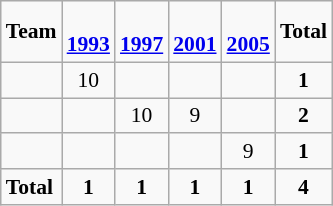<table class="wikitable" style="text-align:center; font-size:90%">
<tr bgcolor=>
<td><strong>Team</strong></td>
<td><strong><br><a href='#'>1993</a></strong></td>
<td><strong><br><a href='#'>1997</a></strong></td>
<td><strong><br><a href='#'>2001</a></strong></td>
<td><strong><br><a href='#'>2005</a></strong></td>
<td><strong>Total</strong></td>
</tr>
<tr>
<td align=left></td>
<td>10</td>
<td></td>
<td></td>
<td></td>
<td><strong>1</strong></td>
</tr>
<tr>
<td align=left></td>
<td></td>
<td>10</td>
<td>9</td>
<td></td>
<td><strong>2</strong></td>
</tr>
<tr>
<td align=left></td>
<td></td>
<td></td>
<td></td>
<td>9</td>
<td><strong>1</strong></td>
</tr>
<tr>
<td align=left><strong>Total</strong></td>
<td><strong>1</strong></td>
<td><strong>1</strong></td>
<td><strong>1</strong></td>
<td><strong>1</strong></td>
<td><strong>4</strong></td>
</tr>
</table>
